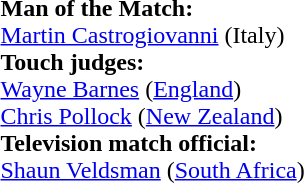<table width=100%>
<tr>
<td><br><strong>Man of the Match:</strong>
<br><a href='#'>Martin Castrogiovanni</a> (Italy)<br><strong>Touch judges:</strong>
<br><a href='#'>Wayne Barnes</a> (<a href='#'>England</a>)
<br><a href='#'>Chris Pollock</a> (<a href='#'>New Zealand</a>)
<br><strong>Television match official:</strong>
<br><a href='#'>Shaun Veldsman</a> (<a href='#'>South Africa</a>)</td>
</tr>
</table>
